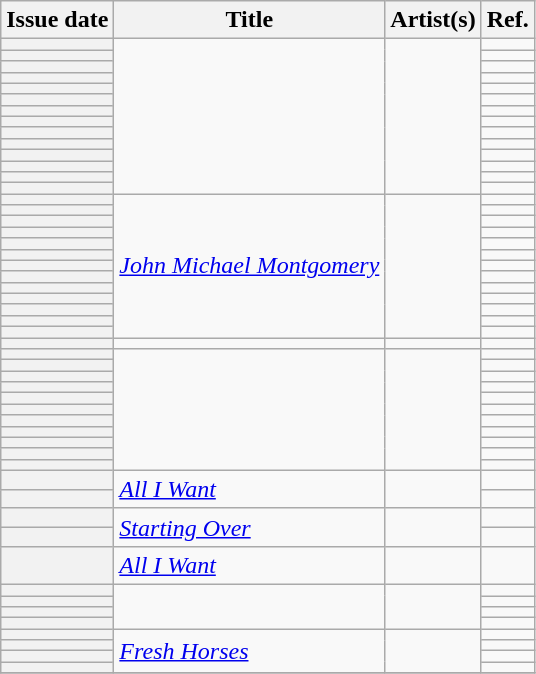<table class="wikitable sortable plainrowheaders">
<tr>
<th scope=col>Issue date</th>
<th scope=col>Title</th>
<th scope=col>Artist(s)</th>
<th scope=col class=unsortable>Ref.</th>
</tr>
<tr>
<th scope=row></th>
<td rowspan="14"><em></em></td>
<td rowspan="14"></td>
<td align=center></td>
</tr>
<tr>
<th scope=row></th>
<td align=center></td>
</tr>
<tr>
<th scope=row></th>
<td align=center></td>
</tr>
<tr>
<th scope=row></th>
<td align=center></td>
</tr>
<tr>
<th scope=row></th>
<td align=center></td>
</tr>
<tr>
<th scope=row></th>
<td align=center></td>
</tr>
<tr>
<th scope=row></th>
<td align=center></td>
</tr>
<tr>
<th scope=row></th>
<td align=center></td>
</tr>
<tr>
<th scope=row></th>
<td align=center></td>
</tr>
<tr>
<th scope=row></th>
<td align=center></td>
</tr>
<tr>
<th scope=row></th>
<td align=center></td>
</tr>
<tr>
<th scope=row></th>
<td align=center></td>
</tr>
<tr>
<th scope=row></th>
<td align=center></td>
</tr>
<tr>
<th scope=row></th>
<td align=center></td>
</tr>
<tr>
<th scope=row></th>
<td rowspan="13"><em><a href='#'>John Michael Montgomery</a></em></td>
<td rowspan="13"></td>
<td align=center></td>
</tr>
<tr>
<th scope=row></th>
<td align=center></td>
</tr>
<tr>
<th scope=row></th>
<td align=center></td>
</tr>
<tr>
<th scope=row></th>
<td align=center></td>
</tr>
<tr>
<th scope=row></th>
<td align=center></td>
</tr>
<tr>
<th scope=row></th>
<td align=center></td>
</tr>
<tr>
<th scope=row></th>
<td align=center></td>
</tr>
<tr>
<th scope=row></th>
<td align=center></td>
</tr>
<tr>
<th scope=row></th>
<td align=center></td>
</tr>
<tr>
<th scope=row></th>
<td align=center></td>
</tr>
<tr>
<th scope=row></th>
<td align=center></td>
</tr>
<tr>
<th scope=row></th>
<td align=center></td>
</tr>
<tr>
<th scope=row></th>
<td align=center></td>
</tr>
<tr>
<th scope=row></th>
<td><em></em></td>
<td></td>
<td align=center></td>
</tr>
<tr>
<th scope=row></th>
<td rowspan="11"><em></em></td>
<td rowspan="11"></td>
<td align=center></td>
</tr>
<tr>
<th scope=row></th>
<td align=center></td>
</tr>
<tr>
<th scope=row></th>
<td align=center></td>
</tr>
<tr>
<th scope=row></th>
<td align=center></td>
</tr>
<tr>
<th scope=row></th>
<td align=center></td>
</tr>
<tr>
<th scope=row></th>
<td align=center></td>
</tr>
<tr>
<th scope=row></th>
<td align=center></td>
</tr>
<tr>
<th scope=row></th>
<td align=center></td>
</tr>
<tr>
<th scope=row></th>
<td align=center></td>
</tr>
<tr>
<th scope=row></th>
<td align=center></td>
</tr>
<tr>
<th scope=row></th>
<td align=center></td>
</tr>
<tr>
<th scope=row></th>
<td rowspan="2"><em><a href='#'>All I Want</a></em></td>
<td rowspan="2"></td>
<td align=center></td>
</tr>
<tr>
<th scope=row></th>
<td align=center></td>
</tr>
<tr>
<th scope=row></th>
<td rowspan="2"><em><a href='#'>Starting Over</a></em></td>
<td rowspan="2"></td>
<td align=center></td>
</tr>
<tr>
<th scope=row></th>
<td align=center></td>
</tr>
<tr>
<th scope=row></th>
<td><em><a href='#'>All I Want</a></em></td>
<td></td>
<td align=center></td>
</tr>
<tr>
<th scope=row></th>
<td rowspan="4"><em></em></td>
<td rowspan="4"></td>
<td align=center></td>
</tr>
<tr>
<th scope=row></th>
<td align=center></td>
</tr>
<tr>
<th scope=row></th>
<td align=center></td>
</tr>
<tr>
<th scope=row></th>
<td align=center></td>
</tr>
<tr>
<th scope=row></th>
<td rowspan="4"><em><a href='#'>Fresh Horses</a></em></td>
<td rowspan="4"></td>
<td align=center></td>
</tr>
<tr>
<th scope=row></th>
<td align=center></td>
</tr>
<tr>
<th scope=row></th>
<td align=center></td>
</tr>
<tr>
<th scope=row></th>
<td align=center></td>
</tr>
<tr>
</tr>
</table>
